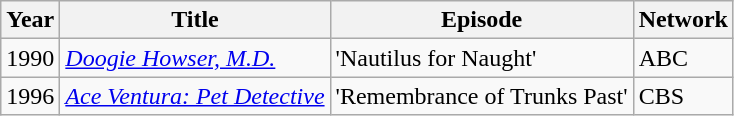<table class="wikitable sortable">
<tr>
<th>Year</th>
<th>Title</th>
<th>Episode</th>
<th>Network</th>
</tr>
<tr>
<td>1990</td>
<td><em><a href='#'>Doogie Howser, M.D.</a></em></td>
<td>'Nautilus for Naught'</td>
<td>ABC</td>
</tr>
<tr>
<td>1996</td>
<td><em><a href='#'>Ace Ventura: Pet Detective</a></em></td>
<td>'Remembrance of Trunks Past'</td>
<td>CBS</td>
</tr>
</table>
